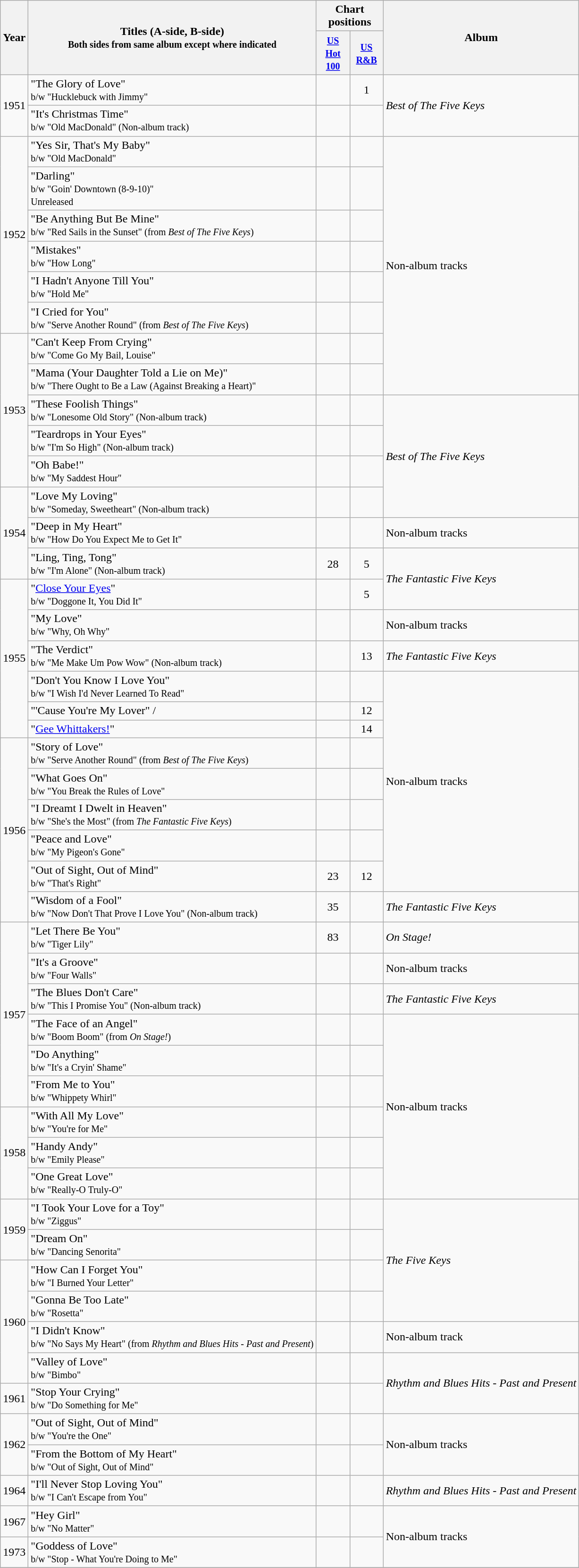<table class="wikitable">
<tr>
<th rowspan="2">Year</th>
<th rowspan="2">Titles (A-side, B-side)<br><small>Both sides from same album except where indicated</small></th>
<th colspan="2">Chart positions</th>
<th rowspan="2">Album</th>
</tr>
<tr>
<th width="40"><small><a href='#'>US Hot 100</a></small></th>
<th width="40"><small><a href='#'>US R&B</a> </small></th>
</tr>
<tr>
<td rowspan="2">1951</td>
<td align="left">"The Glory of Love"<br><small>b/w "Hucklebuck with Jimmy"</small></td>
<td align="center"></td>
<td align="center">1</td>
<td align="left" rowspan="2"><em>Best of The Five Keys</em></td>
</tr>
<tr>
<td align="left">"It's Christmas Time"<br><small>b/w "Old MacDonald" (Non-album track)</small></td>
<td align="center"></td>
<td align="center"></td>
</tr>
<tr>
<td rowspan="6">1952</td>
<td align="left">"Yes Sir, That's My Baby"<br><small>b/w "Old MacDonald"</small></td>
<td align="center"></td>
<td align="center"></td>
<td align="left" rowspan="8">Non-album tracks</td>
</tr>
<tr>
<td align="left">"Darling"<br><small>b/w "Goin' Downtown (8-9-10)"<br>Unreleased</small></td>
<td align="center"></td>
<td align="center"></td>
</tr>
<tr>
<td align="left">"Be Anything But Be Mine"<br><small>b/w "Red Sails in the Sunset" (from <em>Best of The Five Keys</em>)</small></td>
<td align="center"></td>
<td align="center"></td>
</tr>
<tr>
<td align="left">"Mistakes"<br><small>b/w "How Long"</small></td>
<td align="center"></td>
<td align="center"></td>
</tr>
<tr>
<td align="left">"I Hadn't Anyone Till You"<br><small>b/w "Hold Me"</small></td>
<td align="center"></td>
<td align="center"></td>
</tr>
<tr>
<td align="left">"I Cried for You"<br><small>b/w "Serve Another Round" (from <em>Best of The Five Keys</em>)</small></td>
<td align="center"></td>
<td align="center"></td>
</tr>
<tr>
<td rowspan="5">1953</td>
<td align="left">"Can't Keep From Crying"<br><small>b/w "Come Go My Bail, Louise"</small></td>
<td align="center"></td>
<td align="center"></td>
</tr>
<tr>
<td align="left">"Mama (Your Daughter Told a Lie on Me)"<br><small>b/w "There Ought to Be a Law (Against Breaking a Heart)"</small></td>
<td align="center"></td>
<td align="center"></td>
</tr>
<tr>
<td align="left">"These Foolish Things"<br><small>b/w "Lonesome Old Story" (Non-album track)</small></td>
<td align="center"></td>
<td align="center"></td>
<td align="left" rowspan="4"><em>Best of The Five Keys</em></td>
</tr>
<tr>
<td align="left">"Teardrops in Your Eyes"<br><small>b/w "I'm So High" (Non-album track)</small></td>
<td align="center"></td>
<td align="center"></td>
</tr>
<tr>
<td align="left">"Oh Babe!"<br><small>b/w "My Saddest Hour"</small></td>
<td align="center"></td>
<td align="center"></td>
</tr>
<tr>
<td rowspan="3">1954</td>
<td align="left">"Love My Loving"<br><small>b/w "Someday, Sweetheart" (Non-album track)</small></td>
<td align="center"></td>
<td align="center"></td>
</tr>
<tr>
<td align="left">"Deep in My Heart"<br><small>b/w "How Do You Expect Me to Get It"</small></td>
<td align="center"></td>
<td align="center"></td>
<td align="left">Non-album tracks</td>
</tr>
<tr>
<td align="left">"Ling, Ting, Tong"<br><small>b/w "I'm Alone" (Non-album track)</small></td>
<td align="center">28</td>
<td align="center">5</td>
<td align="left" rowspan="2"><em>The Fantastic Five Keys</em></td>
</tr>
<tr>
<td rowspan="6">1955</td>
<td align="left">"<a href='#'>Close Your Eyes</a>"<br><small>b/w "Doggone It, You Did It" </small></td>
<td align="center"></td>
<td align="center">5</td>
</tr>
<tr>
<td align="left">"My Love"<br><small>b/w "Why, Oh Why"</small></td>
<td align="center"></td>
<td align="center"></td>
<td align="left">Non-album tracks</td>
</tr>
<tr>
<td align="left">"The Verdict"<br><small>b/w "Me Make Um Pow Wow" (Non-album track)</small></td>
<td align="center"></td>
<td align="center">13</td>
<td align="left"><em>The Fantastic Five Keys</em></td>
</tr>
<tr>
<td align="left">"Don't You Know I Love You"<br><small>b/w "I Wish I'd Never Learned To Read"</small></td>
<td align="center"></td>
<td align="center"></td>
<td align="left" rowspan="8">Non-album tracks</td>
</tr>
<tr>
<td align="left">"'Cause You're My Lover" /</td>
<td align="center"></td>
<td align="center">12</td>
</tr>
<tr>
<td align="left">"<a href='#'>Gee Whittakers!</a>"</td>
<td align="center"></td>
<td align="center">14</td>
</tr>
<tr>
<td rowspan="6">1956</td>
<td align="left">"Story of Love"<br><small>b/w "Serve Another Round" (from <em>Best of The Five Keys</em>)</small></td>
<td align="center"></td>
<td align="center"></td>
</tr>
<tr>
<td align="left">"What Goes On"<br><small>b/w "You Break the Rules of Love"</small></td>
<td align="center"></td>
<td align="center"></td>
</tr>
<tr>
<td align="left">"I Dreamt I Dwelt in Heaven"<br><small>b/w "She's the Most" (from <em>The Fantastic Five Keys</em>)</small></td>
<td align="center"></td>
<td align="center"></td>
</tr>
<tr>
<td align="left">"Peace and Love"<br><small>b/w "My Pigeon's Gone"</small></td>
<td align="center"></td>
<td align="center"></td>
</tr>
<tr>
<td align="left">"Out of Sight, Out of Mind"<br><small>b/w "That's Right"</small></td>
<td align="center">23</td>
<td align="center">12</td>
</tr>
<tr>
<td align="left">"Wisdom of a Fool"<br><small>b/w "Now Don't That Prove I Love You" (Non-album track)</small></td>
<td align="center">35</td>
<td align="center"></td>
<td align="left"><em>The Fantastic Five Keys</em></td>
</tr>
<tr>
<td rowspan="6">1957</td>
<td align="left">"Let There Be You"<br><small>b/w "Tiger Lily"</small></td>
<td align="center">83</td>
<td align="center"></td>
<td align="left"><em>On Stage!</em></td>
</tr>
<tr>
<td align="left">"It's a Groove"<br><small>b/w "Four Walls"</small></td>
<td align="center"></td>
<td align="center"></td>
<td align="left">Non-album tracks</td>
</tr>
<tr>
<td align="left">"The Blues Don't Care"<br><small>b/w "This I Promise You" (Non-album track)</small></td>
<td align="center"></td>
<td align="center"></td>
<td align="left"><em>The Fantastic Five Keys</em></td>
</tr>
<tr>
<td align="left">"The Face of an Angel"<br><small>b/w "Boom Boom" (from <em>On Stage!</em>)</small></td>
<td align="center"></td>
<td align="center"></td>
<td align="left" rowspan="6">Non-album tracks</td>
</tr>
<tr>
<td align="left">"Do Anything"<br><small>b/w "It's a Cryin' Shame"</small></td>
<td align="center"></td>
<td align="center"></td>
</tr>
<tr>
<td align="left">"From Me to You"<br><small>b/w "Whippety Whirl"</small></td>
<td align="center"></td>
<td align="center"></td>
</tr>
<tr>
<td rowspan="3">1958</td>
<td align="left">"With All My Love"<br><small>b/w "You're for Me"</small></td>
<td align="center"></td>
<td align="center"></td>
</tr>
<tr>
<td align="left">"Handy Andy"<br><small>b/w "Emily Please"</small></td>
<td align="center"></td>
<td align="center"></td>
</tr>
<tr>
<td align="left">"One Great Love"<br><small>b/w "Really-O Truly-O"</small></td>
<td align="center"></td>
<td align="center"></td>
</tr>
<tr>
<td rowspan="2">1959</td>
<td align="left">"I Took Your Love for a Toy"<br><small>b/w "Ziggus"</small></td>
<td align="center"></td>
<td align="center"></td>
<td align="left" rowspan="4"><em>The Five Keys</em></td>
</tr>
<tr>
<td align="left">"Dream On"<br><small>b/w "Dancing Senorita"</small></td>
<td align="center"></td>
<td align="center"></td>
</tr>
<tr>
<td rowspan="4">1960</td>
<td align="left">"How Can I Forget You"<br><small>b/w "I Burned Your Letter"</small></td>
<td align="center"></td>
<td align="center"></td>
</tr>
<tr>
<td align="left">"Gonna Be Too Late"<br><small>b/w "Rosetta"</small></td>
<td align="center"></td>
<td align="center"></td>
</tr>
<tr>
<td align="left">"I Didn't Know"<br><small>b/w "No Says My Heart" (from <em>Rhythm and Blues Hits - Past and Present</em>)</small></td>
<td align="center"></td>
<td align="center"></td>
<td align="left">Non-album track</td>
</tr>
<tr>
<td align="left">"Valley of Love"<br><small>b/w "Bimbo"</small></td>
<td align="center"></td>
<td align="center"></td>
<td align="left" rowspan="2"><em>Rhythm and Blues Hits - Past and Present</em></td>
</tr>
<tr>
<td>1961</td>
<td align="left">"Stop Your Crying"<br><small>b/w "Do Something for Me"</small></td>
<td align="center"></td>
<td align="center"></td>
</tr>
<tr>
<td rowspan="2">1962</td>
<td align="left">"Out of Sight, Out of Mind"<br><small>b/w "You're the One"</small></td>
<td align="center"></td>
<td align="center"></td>
<td align="left" rowspan="2">Non-album tracks</td>
</tr>
<tr>
<td align="left">"From the Bottom of My Heart"<br><small>b/w "Out of Sight, Out of Mind"</small></td>
<td align="center"></td>
<td align="center"></td>
</tr>
<tr>
<td>1964</td>
<td align="left">"I'll Never Stop Loving You"<br><small>b/w "I Can't Escape from You"</small></td>
<td align="center"></td>
<td align="center"></td>
<td align="left"><em>Rhythm and Blues Hits - Past and Present</em></td>
</tr>
<tr>
<td>1967</td>
<td align="left">"Hey Girl"<br><small>b/w "No Matter"</small></td>
<td align="center"></td>
<td align="center"></td>
<td align="left" rowspan="2">Non-album tracks</td>
</tr>
<tr>
<td>1973</td>
<td align="left">"Goddess of Love"<br><small>b/w "Stop - What You're Doing to Me"</small></td>
<td align="center"></td>
<td align="center"></td>
</tr>
<tr>
</tr>
</table>
